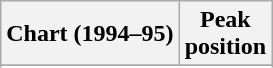<table class="wikitable sortable plainrowheaders" style="text-align:center">
<tr>
<th scope="col">Chart (1994–95)</th>
<th scope="col">Peak<br>position</th>
</tr>
<tr>
</tr>
<tr>
</tr>
<tr>
</tr>
<tr>
</tr>
<tr>
</tr>
</table>
